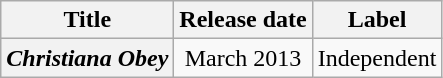<table class="wikitable plainrowheaders">
<tr>
<th>Title</th>
<th>Release date</th>
<th>Label</th>
</tr>
<tr>
<th scope="row"><em>Christiana Obey</em></th>
<td align=center>March 2013</td>
<td>Independent</td>
</tr>
</table>
